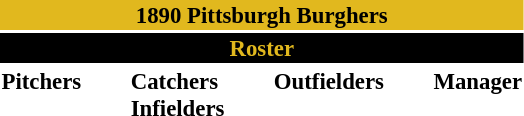<table class="toccolours" style="font-size: 95%;">
<tr>
<th colspan="10" style="background-color: #e1b81e; color: black; text-align: center;">1890 Pittsburgh Burghers</th>
</tr>
<tr>
<td colspan="10" style="background-color: black; color: #e1b81e; text-align: center;"><strong>Roster</strong></td>
</tr>
<tr>
<td valign="top"><strong>Pitchers</strong><br>




</td>
<td width="25px"></td>
<td valign="top"><strong>Catchers</strong><br>


<strong>Infielders</strong>




</td>
<td width="25px"></td>
<td valign="top"><strong>Outfielders</strong><br>

</td>
<td width="25px"></td>
<td valign="top"><strong>Manager</strong><br></td>
</tr>
</table>
